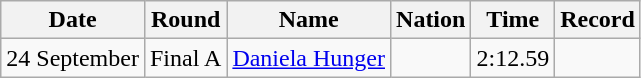<table class=wikitable style=text-align:center>
<tr>
<th>Date</th>
<th>Round</th>
<th>Name</th>
<th>Nation</th>
<th>Time</th>
<th>Record</th>
</tr>
<tr>
<td>24 September</td>
<td>Final A</td>
<td align=left><a href='#'>Daniela Hunger</a></td>
<td></td>
<td>2:12.59</td>
<td></td>
</tr>
</table>
